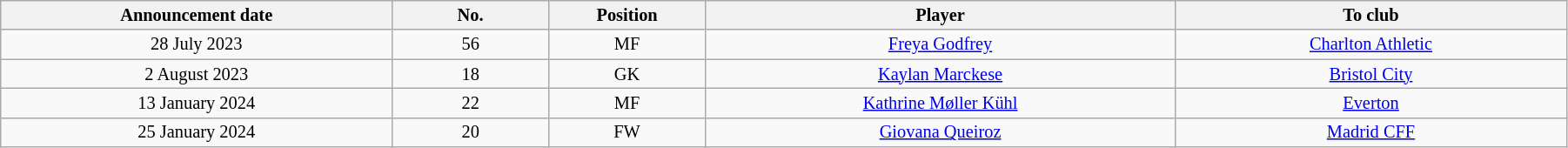<table class="wikitable sortable" style="width:95%; text-align:center; font-size:85%; text-align:centre;">
<tr>
<th width="25%">Announcement date</th>
<th width="10%">No.</th>
<th width="10%">Position</th>
<th>Player</th>
<th width="25%">To club</th>
</tr>
<tr>
<td>28 July 2023</td>
<td>56</td>
<td>MF</td>
<td> <a href='#'>Freya Godfrey</a></td>
<td> <a href='#'>Charlton Athletic</a></td>
</tr>
<tr>
<td>2 August 2023</td>
<td>18</td>
<td>GK</td>
<td> <a href='#'>Kaylan Marckese</a></td>
<td> <a href='#'>Bristol City</a></td>
</tr>
<tr>
<td>13 January 2024</td>
<td>22</td>
<td>MF</td>
<td> <a href='#'>Kathrine Møller Kühl</a></td>
<td> <a href='#'>Everton</a></td>
</tr>
<tr>
<td>25 January 2024</td>
<td>20</td>
<td>FW</td>
<td> <a href='#'>Giovana Queiroz</a></td>
<td> <a href='#'>Madrid CFF</a></td>
</tr>
</table>
